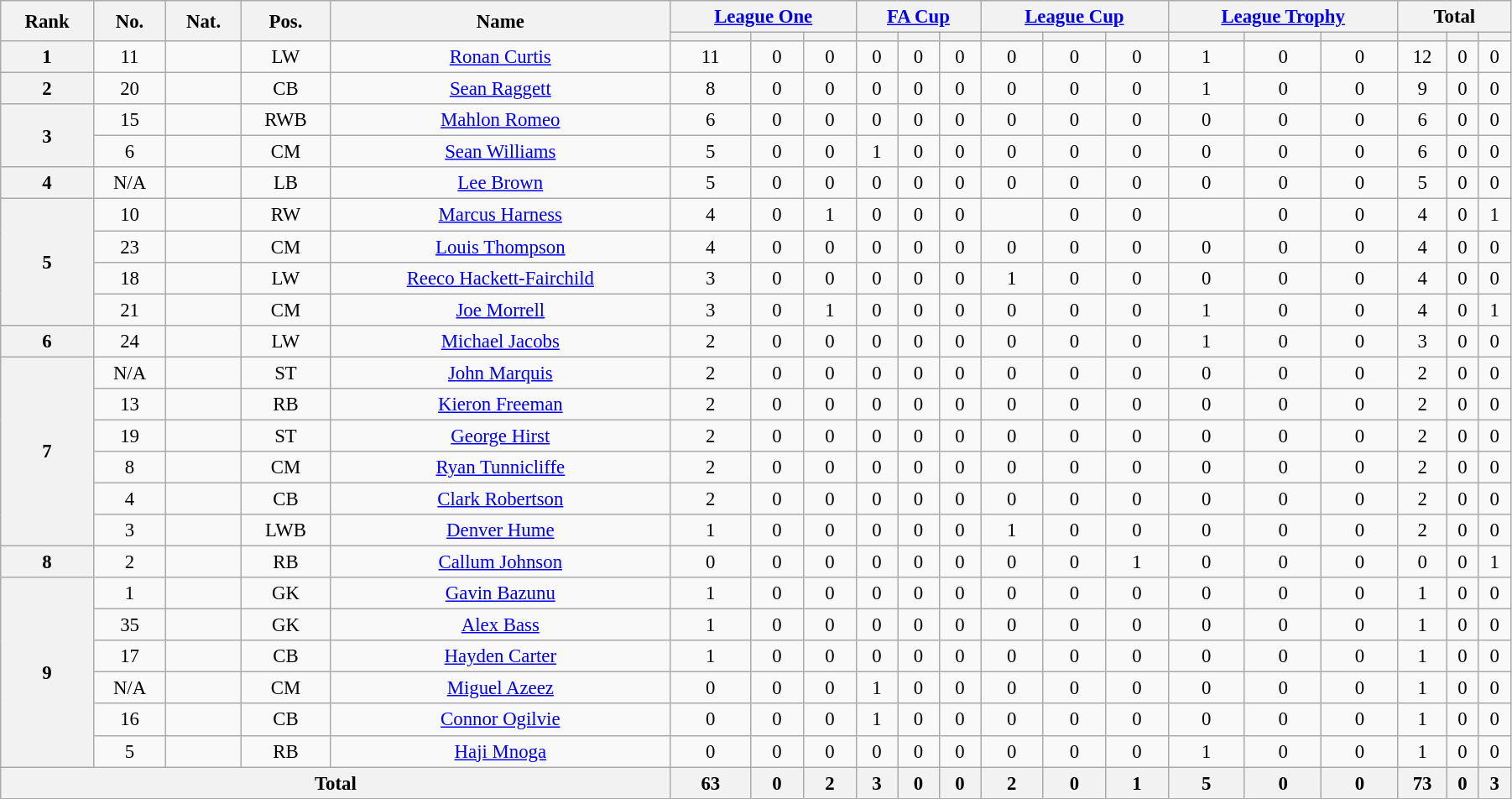<table class="wikitable" style="text-align:center; font-size:95%; width:95%;">
<tr>
<th rowspan=2>Rank</th>
<th rowspan=2>No.</th>
<th rowspan=2>Nat.</th>
<th rowspan=2>Pos.</th>
<th rowspan=2>Name</th>
<th colspan=3><a href='#'>League One</a></th>
<th colspan=3><a href='#'>FA Cup</a></th>
<th colspan=3><a href='#'>League Cup</a></th>
<th colspan=3><a href='#'>League Trophy</a></th>
<th colspan=3>Total</th>
</tr>
<tr>
<th></th>
<th></th>
<th></th>
<th></th>
<th></th>
<th></th>
<th></th>
<th></th>
<th></th>
<th></th>
<th></th>
<th></th>
<th></th>
<th></th>
<th></th>
</tr>
<tr>
<th rowspan=1>1</th>
<td>11</td>
<td></td>
<td>LW</td>
<td><a href='#'>Ronan Curtis</a></td>
<td>11</td>
<td>0</td>
<td>0</td>
<td>0</td>
<td>0</td>
<td>0</td>
<td>0</td>
<td>0</td>
<td>0</td>
<td>1</td>
<td>0</td>
<td>0</td>
<td>12</td>
<td>0</td>
<td>0</td>
</tr>
<tr>
<th>2</th>
<td>20</td>
<td></td>
<td>CB</td>
<td><a href='#'>Sean Raggett</a></td>
<td>8</td>
<td>0</td>
<td>0</td>
<td>0</td>
<td>0</td>
<td>0</td>
<td>0</td>
<td>0</td>
<td>0</td>
<td>1</td>
<td>0</td>
<td>0</td>
<td>9</td>
<td>0</td>
<td>0</td>
</tr>
<tr>
<th rowspan="2">3</th>
<td>15</td>
<td></td>
<td>RWB</td>
<td><a href='#'>Mahlon Romeo</a></td>
<td>6</td>
<td>0</td>
<td>0</td>
<td>0</td>
<td>0</td>
<td>0</td>
<td>0</td>
<td>0</td>
<td>0</td>
<td>0</td>
<td>0</td>
<td>0</td>
<td>6</td>
<td>0</td>
<td>0</td>
</tr>
<tr>
<td>6</td>
<td></td>
<td>CM</td>
<td><a href='#'>Sean Williams</a></td>
<td>5</td>
<td>0</td>
<td>0</td>
<td>1</td>
<td>0</td>
<td>0</td>
<td>0</td>
<td>0</td>
<td>0</td>
<td>0</td>
<td>0</td>
<td>0</td>
<td>6</td>
<td>0</td>
<td>0</td>
</tr>
<tr>
<th>4</th>
<td>N/A</td>
<td></td>
<td>LB</td>
<td><a href='#'>Lee Brown</a></td>
<td>5</td>
<td>0</td>
<td>0</td>
<td>0</td>
<td>0</td>
<td>0</td>
<td>0</td>
<td>0</td>
<td>0</td>
<td>0</td>
<td>0</td>
<td>0</td>
<td>5</td>
<td>0</td>
<td>0</td>
</tr>
<tr>
<th rowspan="4">5</th>
<td>10</td>
<td></td>
<td>RW</td>
<td><a href='#'>Marcus Harness</a></td>
<td>4</td>
<td>0</td>
<td>1</td>
<td>0</td>
<td>0</td>
<td>0</td>
<td></td>
<td>0</td>
<td>0</td>
<td></td>
<td>0</td>
<td>0</td>
<td>4</td>
<td>0</td>
<td>1</td>
</tr>
<tr>
<td>23</td>
<td></td>
<td>CM</td>
<td><a href='#'>Louis Thompson</a></td>
<td>4</td>
<td>0</td>
<td>0</td>
<td>0</td>
<td>0</td>
<td>0</td>
<td>0</td>
<td>0</td>
<td>0</td>
<td>0</td>
<td>0</td>
<td>0</td>
<td>4</td>
<td>0</td>
<td>0</td>
</tr>
<tr>
<td>18</td>
<td></td>
<td>LW</td>
<td><a href='#'>Reeco Hackett-Fairchild</a></td>
<td>3</td>
<td>0</td>
<td>0</td>
<td>0</td>
<td>0</td>
<td>0</td>
<td>1</td>
<td>0</td>
<td>0</td>
<td>0</td>
<td>0</td>
<td>0</td>
<td>4</td>
<td>0</td>
<td>0</td>
</tr>
<tr>
<td>21</td>
<td></td>
<td>CM</td>
<td><a href='#'>Joe Morrell</a></td>
<td>3</td>
<td>0</td>
<td>1</td>
<td>0</td>
<td>0</td>
<td>0</td>
<td>0</td>
<td>0</td>
<td>0</td>
<td>1</td>
<td>0</td>
<td>0</td>
<td>4</td>
<td>0</td>
<td>1</td>
</tr>
<tr>
<th>6</th>
<td>24</td>
<td></td>
<td>LW</td>
<td><a href='#'>Michael Jacobs</a></td>
<td>2</td>
<td>0</td>
<td>0</td>
<td>0</td>
<td>0</td>
<td>0</td>
<td>0</td>
<td>0</td>
<td>0</td>
<td>1</td>
<td>0</td>
<td>0</td>
<td>3</td>
<td>0</td>
<td>0</td>
</tr>
<tr>
<th rowspan="6">7</th>
<td>N/A</td>
<td></td>
<td>ST</td>
<td><a href='#'>John Marquis</a></td>
<td>2</td>
<td>0</td>
<td>0</td>
<td>0</td>
<td>0</td>
<td>0</td>
<td>0</td>
<td>0</td>
<td>0</td>
<td>0</td>
<td>0</td>
<td>0</td>
<td>2</td>
<td>0</td>
<td>0</td>
</tr>
<tr>
<td>13</td>
<td></td>
<td>RB</td>
<td><a href='#'>Kieron Freeman</a></td>
<td>2</td>
<td>0</td>
<td>0</td>
<td>0</td>
<td>0</td>
<td>0</td>
<td>0</td>
<td>0</td>
<td>0</td>
<td>0</td>
<td>0</td>
<td>0</td>
<td>2</td>
<td>0</td>
<td>0</td>
</tr>
<tr>
<td>19</td>
<td></td>
<td>ST</td>
<td><a href='#'>George Hirst</a></td>
<td>2</td>
<td>0</td>
<td>0</td>
<td>0</td>
<td>0</td>
<td>0</td>
<td>0</td>
<td>0</td>
<td>0</td>
<td>0</td>
<td>0</td>
<td>0</td>
<td>2</td>
<td>0</td>
<td>0</td>
</tr>
<tr>
<td>8</td>
<td></td>
<td>CM</td>
<td><a href='#'>Ryan Tunnicliffe</a></td>
<td>2</td>
<td>0</td>
<td>0</td>
<td>0</td>
<td>0</td>
<td>0</td>
<td>0</td>
<td>0</td>
<td>0</td>
<td>0</td>
<td>0</td>
<td>0</td>
<td>2</td>
<td>0</td>
<td>0</td>
</tr>
<tr>
<td>4</td>
<td></td>
<td>CB</td>
<td><a href='#'>Clark Robertson</a></td>
<td>2</td>
<td>0</td>
<td>0</td>
<td>0</td>
<td>0</td>
<td>0</td>
<td>0</td>
<td>0</td>
<td>0</td>
<td>0</td>
<td>0</td>
<td>0</td>
<td>2</td>
<td>0</td>
<td>0</td>
</tr>
<tr>
<td>3</td>
<td></td>
<td>LWB</td>
<td><a href='#'>Denver Hume</a></td>
<td>1</td>
<td>0</td>
<td>0</td>
<td>0</td>
<td>0</td>
<td>0</td>
<td>1</td>
<td>0</td>
<td>0</td>
<td>0</td>
<td>0</td>
<td>0</td>
<td>2</td>
<td>0</td>
<td>0</td>
</tr>
<tr>
<th>8</th>
<td>2</td>
<td></td>
<td>RB</td>
<td><a href='#'>Callum Johnson</a></td>
<td>0</td>
<td>0</td>
<td>0</td>
<td>0</td>
<td>0</td>
<td>0</td>
<td>0</td>
<td>0</td>
<td>1</td>
<td>0</td>
<td>0</td>
<td>0</td>
<td>0</td>
<td>0</td>
<td>1</td>
</tr>
<tr>
<th rowspan="6">9</th>
<td>1</td>
<td></td>
<td>GK</td>
<td><a href='#'>Gavin Bazunu</a></td>
<td>1</td>
<td>0</td>
<td>0</td>
<td>0</td>
<td>0</td>
<td>0</td>
<td>0</td>
<td>0</td>
<td>0</td>
<td>0</td>
<td>0</td>
<td>0</td>
<td>1</td>
<td>0</td>
<td>0</td>
</tr>
<tr>
<td>35</td>
<td></td>
<td>GK</td>
<td><a href='#'>Alex Bass</a></td>
<td>1</td>
<td>0</td>
<td>0</td>
<td>0</td>
<td>0</td>
<td>0</td>
<td>0</td>
<td>0</td>
<td>0</td>
<td>0</td>
<td>0</td>
<td>0</td>
<td>1</td>
<td>0</td>
<td>0</td>
</tr>
<tr>
<td>17</td>
<td></td>
<td>CB</td>
<td><a href='#'>Hayden Carter</a></td>
<td>1</td>
<td>0</td>
<td>0</td>
<td>0</td>
<td>0</td>
<td>0</td>
<td>0</td>
<td>0</td>
<td>0</td>
<td>0</td>
<td>0</td>
<td>0</td>
<td>1</td>
<td>0</td>
<td>0</td>
</tr>
<tr>
<td>N/A</td>
<td></td>
<td>CM</td>
<td><a href='#'>Miguel Azeez</a></td>
<td>0</td>
<td>0</td>
<td>0</td>
<td>1</td>
<td>0</td>
<td>0</td>
<td>0</td>
<td>0</td>
<td>0</td>
<td>0</td>
<td>0</td>
<td>0</td>
<td>1</td>
<td>0</td>
<td>0</td>
</tr>
<tr>
<td>16</td>
<td></td>
<td>CB</td>
<td><a href='#'>Connor Ogilvie</a></td>
<td>0</td>
<td>0</td>
<td>0</td>
<td>1</td>
<td>0</td>
<td>0</td>
<td>0</td>
<td>0</td>
<td>0</td>
<td>0</td>
<td>0</td>
<td>0</td>
<td>1</td>
<td>0</td>
<td>0</td>
</tr>
<tr>
<td>5</td>
<td></td>
<td>RB</td>
<td><a href='#'>Haji Mnoga</a></td>
<td>0</td>
<td>0</td>
<td>0</td>
<td>0</td>
<td>0</td>
<td>0</td>
<td>0</td>
<td>0</td>
<td>0</td>
<td>1</td>
<td>0</td>
<td>0</td>
<td>1</td>
<td>0</td>
<td>0</td>
</tr>
<tr>
<th colspan=5>Total</th>
<th>63</th>
<th>0</th>
<th>2</th>
<th>3</th>
<th>0</th>
<th>0</th>
<th>2</th>
<th>0</th>
<th>1</th>
<th>5</th>
<th>0</th>
<th>0</th>
<th>73</th>
<th>0</th>
<th>3</th>
</tr>
</table>
